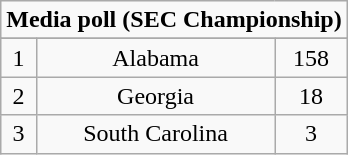<table class="wikitable">
<tr align="center">
<td align="center" Colspan="3"><strong>Media poll (SEC Championship)</strong></td>
</tr>
<tr align="center">
</tr>
<tr align="center">
<td>1</td>
<td>Alabama</td>
<td>158</td>
</tr>
<tr align="center">
<td>2</td>
<td>Georgia</td>
<td>18</td>
</tr>
<tr align="center">
<td>3</td>
<td>South Carolina</td>
<td>3</td>
</tr>
</table>
